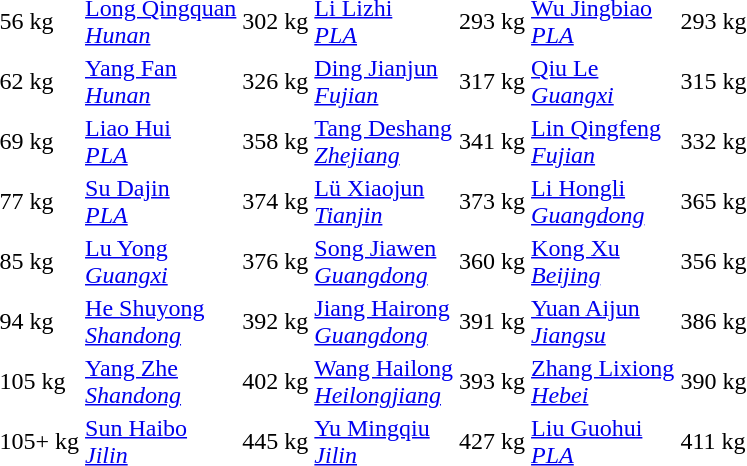<table>
<tr>
<td>56 kg</td>
<td><a href='#'>Long Qingquan</a><br><em><a href='#'>Hunan</a></em></td>
<td>302 kg</td>
<td><a href='#'>Li Lizhi</a><br><em><a href='#'>PLA</a></em></td>
<td>293 kg</td>
<td><a href='#'>Wu Jingbiao</a><br><em><a href='#'>PLA</a></em></td>
<td>293 kg</td>
</tr>
<tr>
<td>62 kg</td>
<td><a href='#'>Yang Fan</a><br><em><a href='#'>Hunan</a></em></td>
<td>326 kg</td>
<td><a href='#'>Ding Jianjun</a><br><em><a href='#'>Fujian</a></em></td>
<td>317 kg</td>
<td><a href='#'>Qiu Le</a><br><em><a href='#'>Guangxi</a></em></td>
<td>315 kg</td>
</tr>
<tr>
<td>69 kg</td>
<td><a href='#'>Liao Hui</a><br><em><a href='#'>PLA</a></em></td>
<td>358 kg</td>
<td><a href='#'>Tang Deshang</a><br><em><a href='#'>Zhejiang</a></em></td>
<td>341 kg</td>
<td><a href='#'>Lin Qingfeng</a><br><em><a href='#'>Fujian</a></em></td>
<td>332 kg</td>
</tr>
<tr>
<td>77 kg</td>
<td><a href='#'>Su Dajin</a><br><em><a href='#'>PLA</a></em></td>
<td>374 kg</td>
<td><a href='#'>Lü Xiaojun</a><br><em><a href='#'>Tianjin</a></em></td>
<td>373 kg</td>
<td><a href='#'>Li Hongli</a><br><em><a href='#'>Guangdong</a></em></td>
<td>365 kg</td>
</tr>
<tr>
<td>85 kg</td>
<td><a href='#'>Lu Yong</a><br><em><a href='#'>Guangxi</a></em></td>
<td>376 kg</td>
<td><a href='#'>Song Jiawen</a><br><em><a href='#'>Guangdong</a></em></td>
<td>360 kg</td>
<td><a href='#'>Kong Xu</a><br><em><a href='#'>Beijing</a></em></td>
<td>356 kg</td>
</tr>
<tr>
<td>94 kg</td>
<td><a href='#'>He Shuyong</a><br><em><a href='#'>Shandong</a></em></td>
<td>392 kg</td>
<td><a href='#'>Jiang Hairong</a><br><em><a href='#'>Guangdong</a></em></td>
<td>391 kg</td>
<td><a href='#'>Yuan Aijun</a><br><em><a href='#'>Jiangsu</a></em></td>
<td>386 kg</td>
</tr>
<tr>
<td>105 kg</td>
<td><a href='#'>Yang Zhe</a><br><em><a href='#'>Shandong</a></em></td>
<td>402 kg</td>
<td><a href='#'>Wang Hailong</a><br><em><a href='#'>Heilongjiang</a></em></td>
<td>393 kg</td>
<td><a href='#'>Zhang Lixiong</a><br><em><a href='#'>Hebei</a></em></td>
<td>390 kg</td>
</tr>
<tr>
<td>105+ kg</td>
<td><a href='#'>Sun Haibo</a><br><em><a href='#'>Jilin</a></em></td>
<td>445 kg</td>
<td><a href='#'>Yu Mingqiu</a><br><em><a href='#'>Jilin</a></em></td>
<td>427 kg</td>
<td><a href='#'>Liu Guohui</a><br><em><a href='#'>PLA</a></em></td>
<td>411 kg</td>
</tr>
</table>
